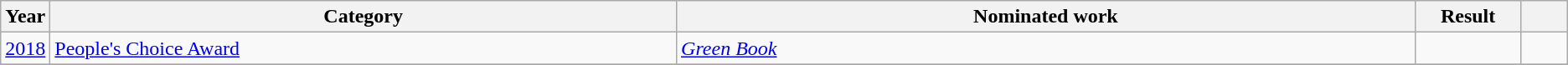<table class="wikitable sortable">
<tr>
<th scope="col" style="width:1em;">Year</th>
<th scope="col" style="width:33em;">Category</th>
<th scope="col" style="width:39em;">Nominated work</th>
<th scope="col" style="width:5em;">Result</th>
<th scope="col" style="width:2em;" class="unsortable"></th>
</tr>
<tr>
<td><a href='#'>2018</a></td>
<td><a href='#'>People's Choice Award</a></td>
<td><em><a href='#'>Green Book</a></em></td>
<td></td>
<td style="text-align:center;"></td>
</tr>
<tr>
</tr>
</table>
